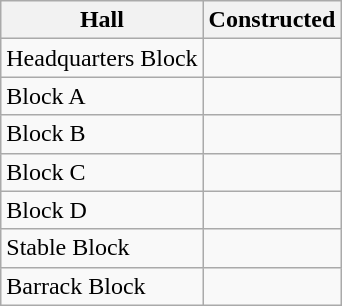<table class="wikitable">
<tr>
<th>Hall</th>
<th>Constructed</th>
</tr>
<tr>
<td>Headquarters Block</td>
<td></td>
</tr>
<tr>
<td>Block A</td>
<td></td>
</tr>
<tr>
<td>Block B</td>
<td></td>
</tr>
<tr>
<td>Block C</td>
<td></td>
</tr>
<tr>
<td>Block D</td>
<td></td>
</tr>
<tr>
<td>Stable Block</td>
<td></td>
</tr>
<tr>
<td>Barrack Block</td>
<td></td>
</tr>
</table>
